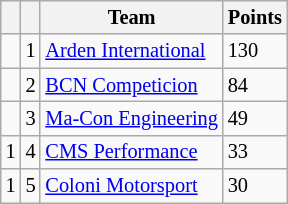<table class="wikitable" style="font-size: 85%;">
<tr>
<th></th>
<th></th>
<th>Team</th>
<th>Points</th>
</tr>
<tr>
<td align="left"></td>
<td align="center">1</td>
<td> <a href='#'>Arden International</a></td>
<td>130</td>
</tr>
<tr>
<td align="left"></td>
<td align="center">2</td>
<td> <a href='#'>BCN Competicion</a></td>
<td>84</td>
</tr>
<tr>
<td align="left"></td>
<td align="center">3</td>
<td> <a href='#'>Ma-Con Engineering</a></td>
<td>49</td>
</tr>
<tr>
<td align="left"> 1</td>
<td align="center">4</td>
<td> <a href='#'>CMS Performance</a></td>
<td>33</td>
</tr>
<tr>
<td align="left"> 1</td>
<td align="center">5</td>
<td> <a href='#'>Coloni Motorsport</a></td>
<td>30</td>
</tr>
</table>
